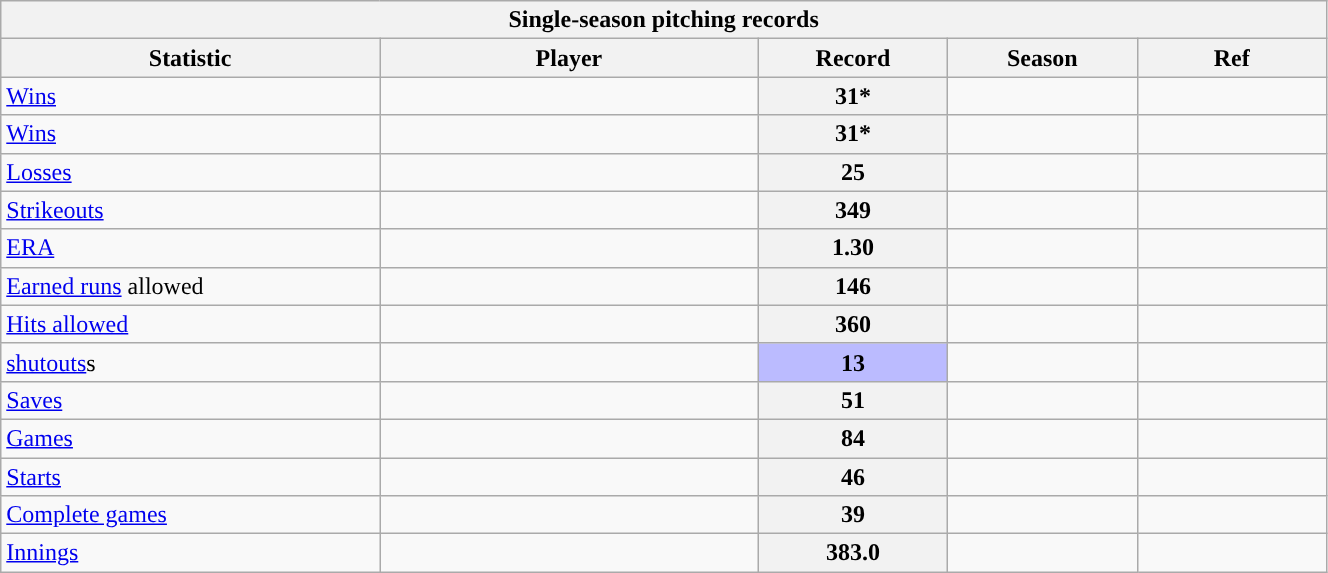<table class="wikitable" style="text-align:left" width="70%">
<tr>
<th colspan=5>Single-season pitching records</th>
</tr>
<tr>
<th scope="col" width=20%>Statistic</th>
<th scope="col" width=20%>Player</th>
<th scope="col" width=10% class="unsortable">Record</th>
<th scope="col" width=10%>Season</th>
<th scope="col" width=10% class="unsortable">Ref</th>
</tr>
<tr>
<td><a href='#'>Wins</a></td>
<td></td>
<th scope="row">31*</th>
<td></td>
<td></td>
</tr>
<tr>
<td><a href='#'>Wins</a></td>
<td></td>
<th scope="row">31*</th>
<td></td>
<td></td>
</tr>
<tr>
<td><a href='#'>Losses</a></td>
<td></td>
<th scope="row">25</th>
<td></td>
<td></td>
</tr>
<tr>
<td><a href='#'>Strikeouts</a></td>
<td></td>
<th scope="row">349</th>
<td></td>
<td></td>
</tr>
<tr>
<td><a href='#'>ERA</a></td>
<td></td>
<th scope="row">1.30</th>
<td></td>
<td></td>
</tr>
<tr>
<td><a href='#'>Earned runs</a> allowed</td>
<td></td>
<th scope="row">146</th>
<td></td>
<td></td>
</tr>
<tr>
<td><a href='#'>Hits allowed</a></td>
<td></td>
<th scope="row">360</th>
<td></td>
<td></td>
</tr>
<tr>
<td><a href='#'>shutouts</a>s</td>
<td></td>
<th scope="row" style="background-color:#bbbbff">13</th>
<td></td>
<td></td>
</tr>
<tr>
<td><a href='#'>Saves</a></td>
<td></td>
<th scope="row">51</th>
<td></td>
<td></td>
</tr>
<tr>
<td><a href='#'>Games</a></td>
<td></td>
<th scope="row">84</th>
<td></td>
<td></td>
</tr>
<tr>
<td><a href='#'>Starts</a></td>
<td></td>
<th scope="row">46</th>
<td></td>
<td></td>
</tr>
<tr>
<td><a href='#'>Complete games</a></td>
<td></td>
<th scope="row">39</th>
<td></td>
<td></td>
</tr>
<tr>
<td><a href='#'>Innings</a></td>
<td></td>
<th scope="row">383.0</th>
<td></td>
<td></td>
</tr>
</table>
